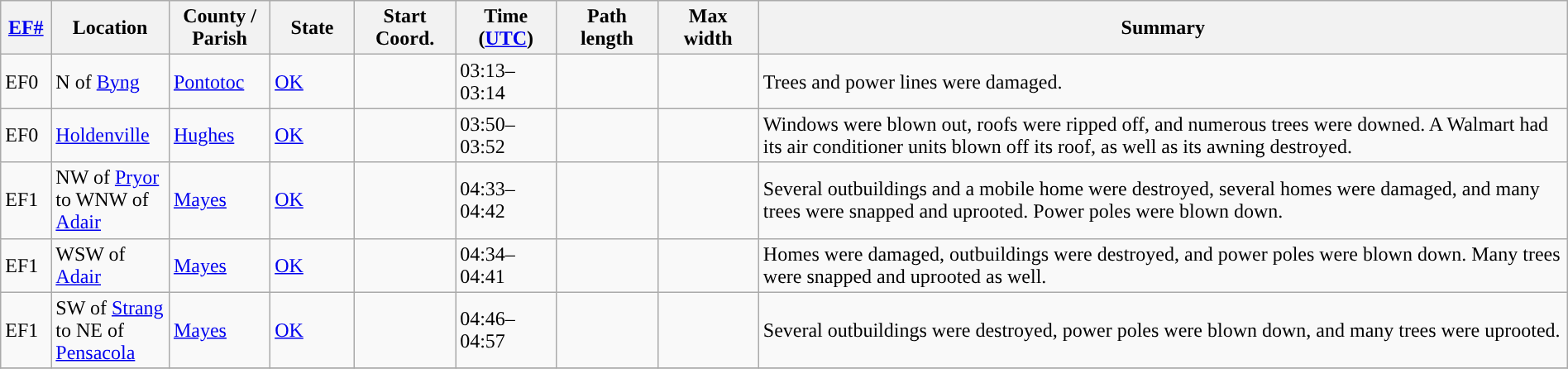<table class="wikitable sortable" style="width:100%;">
<tr>
<th scope="col"  style="width:3%; text-align:center;"><a href='#'>EF#</a></th>
<th scope="col"  style="width:7%; text-align:center;" class="unsortable">Location</th>
<th scope="col"  style="width:6%; text-align:center;" class="unsortable">County / Parish</th>
<th scope="col"  style="width:5%; text-align:center;">State</th>
<th scope="col"  style="width:6%; text-align:center;">Start Coord.</th>
<th scope="col"  style="width:6%; text-align:center;">Time (<a href='#'>UTC</a>)</th>
<th scope="col"  style="width:6%; text-align:center;">Path length</th>
<th scope="col"  style="width:6%; text-align:center;">Max width</th>
<th scope="col" class="unsortable" style="width:48%; text-align:center;">Summary</th>
</tr>
<tr>
<td>EF0</td>
<td>N of <a href='#'>Byng</a></td>
<td><a href='#'>Pontotoc</a></td>
<td><a href='#'>OK</a></td>
<td></td>
<td>03:13–03:14</td>
<td></td>
<td></td>
<td>Trees and power lines were damaged.</td>
</tr>
<tr>
<td>EF0</td>
<td><a href='#'>Holdenville</a></td>
<td><a href='#'>Hughes</a></td>
<td><a href='#'>OK</a></td>
<td></td>
<td>03:50–03:52</td>
<td></td>
<td></td>
<td>Windows were blown out, roofs were ripped off, and numerous trees were downed. A Walmart had its air conditioner units blown off its roof, as well as its awning destroyed.</td>
</tr>
<tr>
<td>EF1</td>
<td>NW of <a href='#'>Pryor</a> to WNW of <a href='#'>Adair</a></td>
<td><a href='#'>Mayes</a></td>
<td><a href='#'>OK</a></td>
<td></td>
<td>04:33–04:42</td>
<td></td>
<td></td>
<td>Several outbuildings and a mobile home were destroyed, several homes were damaged, and many trees were snapped and uprooted. Power poles were blown down.</td>
</tr>
<tr>
<td>EF1</td>
<td>WSW of <a href='#'>Adair</a></td>
<td><a href='#'>Mayes</a></td>
<td><a href='#'>OK</a></td>
<td></td>
<td>04:34–04:41</td>
<td></td>
<td></td>
<td>Homes were damaged, outbuildings were destroyed, and power poles were blown down. Many trees were snapped and uprooted as well.</td>
</tr>
<tr>
<td>EF1</td>
<td>SW of <a href='#'>Strang</a> to NE of <a href='#'>Pensacola</a></td>
<td><a href='#'>Mayes</a></td>
<td><a href='#'>OK</a></td>
<td></td>
<td>04:46–04:57</td>
<td></td>
<td></td>
<td>Several outbuildings were destroyed, power poles were blown down, and many trees were uprooted.</td>
</tr>
<tr>
</tr>
</table>
